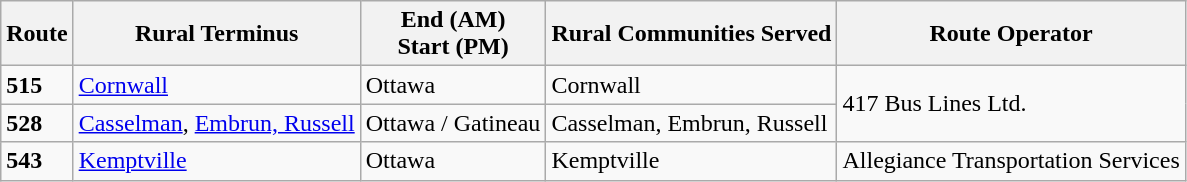<table class="wikitable">
<tr>
<th>Route</th>
<th>Rural Terminus</th>
<th>End (AM)<br>Start (PM)</th>
<th>Rural Communities Served</th>
<th>Route Operator</th>
</tr>
<tr>
<td><strong>515</strong></td>
<td><a href='#'>Cornwall</a></td>
<td>Ottawa</td>
<td>Cornwall</td>
<td rowspan="2">417 Bus Lines Ltd.</td>
</tr>
<tr>
<td><strong>528</strong></td>
<td><a href='#'>Casselman</a>, <a href='#'>Embrun, Russell</a></td>
<td>Ottawa / Gatineau</td>
<td>Casselman, Embrun, Russell</td>
</tr>
<tr>
<td><strong>543</strong></td>
<td><a href='#'>Kemptville</a></td>
<td>Ottawa</td>
<td>Kemptville</td>
<td>Allegiance Transportation Services</td>
</tr>
</table>
